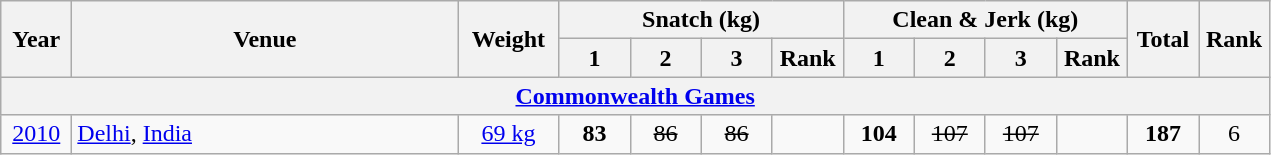<table class = "wikitable" style="text-align:center;">
<tr>
<th rowspan=2 width=40>Year</th>
<th rowspan=2 width=250>Venue</th>
<th rowspan=2 width=60>Weight</th>
<th colspan=4>Snatch (kg)</th>
<th colspan=4>Clean & Jerk (kg)</th>
<th rowspan=2 width=40>Total</th>
<th rowspan=2 width=40>Rank</th>
</tr>
<tr>
<th width=40>1</th>
<th width=40>2</th>
<th width=40>3</th>
<th width=40>Rank</th>
<th width=40>1</th>
<th width=40>2</th>
<th width=40>3</th>
<th width=40>Rank</th>
</tr>
<tr>
<th colspan=13><a href='#'>Commonwealth Games</a></th>
</tr>
<tr>
<td><a href='#'>2010</a></td>
<td align=left> <a href='#'>Delhi</a>, <a href='#'>India</a></td>
<td><a href='#'>69 kg</a></td>
<td><strong>83</strong></td>
<td><s>86</s></td>
<td><s>86</s></td>
<td></td>
<td><strong>104</strong></td>
<td><s>107</s></td>
<td><s>107</s></td>
<td></td>
<td><strong>187</strong></td>
<td>6</td>
</tr>
</table>
